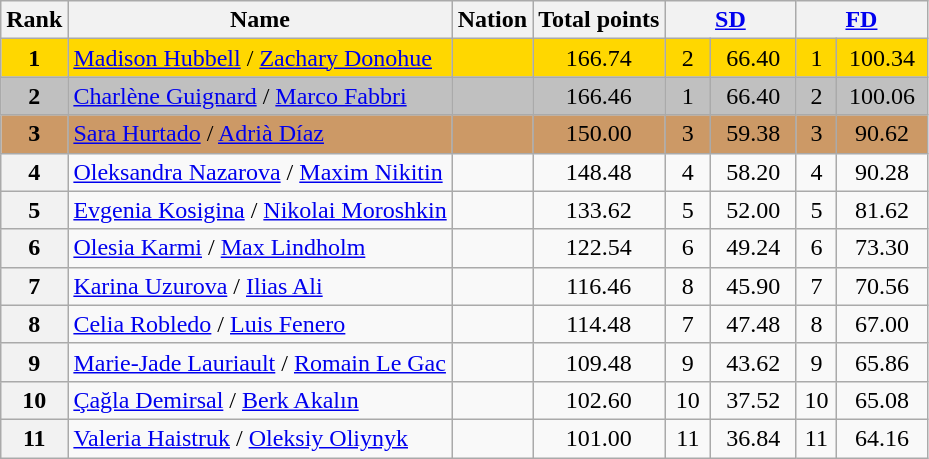<table class="wikitable sortable">
<tr>
<th>Rank</th>
<th>Name</th>
<th>Nation</th>
<th>Total points</th>
<th colspan="2" width="80px"><a href='#'>SD</a></th>
<th colspan="2" width="80px"><a href='#'>FD</a></th>
</tr>
<tr bgcolor=gold>
<td align=center><strong>1</strong></td>
<td><a href='#'>Madison Hubbell</a> / <a href='#'>Zachary Donohue</a></td>
<td></td>
<td align=center>166.74</td>
<td align=center>2</td>
<td align=center>66.40</td>
<td align=center>1</td>
<td align=center>100.34</td>
</tr>
<tr bgcolor=silver>
<td align=center><strong>2</strong></td>
<td><a href='#'>Charlène Guignard</a> / <a href='#'>Marco Fabbri</a></td>
<td></td>
<td align=center>166.46</td>
<td align=center>1</td>
<td align=center>66.40</td>
<td align=center>2</td>
<td align=center>100.06</td>
</tr>
<tr bgcolor=cc9966>
<td align=center><strong>3</strong></td>
<td><a href='#'>Sara Hurtado</a> / <a href='#'>Adrià Díaz</a></td>
<td></td>
<td align=center>150.00</td>
<td align=center>3</td>
<td align=center>59.38</td>
<td align=center>3</td>
<td align=center>90.62</td>
</tr>
<tr>
<th>4</th>
<td><a href='#'>Oleksandra Nazarova</a> / <a href='#'>Maxim Nikitin</a></td>
<td></td>
<td align=center>148.48</td>
<td align=center>4</td>
<td align=center>58.20</td>
<td align=center>4</td>
<td align=center>90.28</td>
</tr>
<tr>
<th>5</th>
<td><a href='#'>Evgenia Kosigina</a> / <a href='#'>Nikolai Moroshkin</a></td>
<td></td>
<td align=center>133.62</td>
<td align=center>5</td>
<td align=center>52.00</td>
<td align=center>5</td>
<td align=center>81.62</td>
</tr>
<tr>
<th>6</th>
<td><a href='#'>Olesia Karmi</a> / <a href='#'>Max Lindholm</a></td>
<td></td>
<td align=center>122.54</td>
<td align=center>6</td>
<td align=center>49.24</td>
<td align=center>6</td>
<td align=center>73.30</td>
</tr>
<tr>
<th>7</th>
<td><a href='#'>Karina Uzurova</a> / <a href='#'>Ilias Ali</a></td>
<td></td>
<td align=center>116.46</td>
<td align=center>8</td>
<td align=center>45.90</td>
<td align=center>7</td>
<td align=center>70.56</td>
</tr>
<tr>
<th>8</th>
<td><a href='#'>Celia Robledo</a> / <a href='#'>Luis Fenero</a></td>
<td></td>
<td align=center>114.48</td>
<td align=center>7</td>
<td align=center>47.48</td>
<td align=center>8</td>
<td align=center>67.00</td>
</tr>
<tr>
<th>9</th>
<td><a href='#'>Marie-Jade Lauriault</a> / <a href='#'>Romain Le Gac</a></td>
<td></td>
<td align=center>109.48</td>
<td align=center>9</td>
<td align=center>43.62</td>
<td align=center>9</td>
<td align=center>65.86</td>
</tr>
<tr>
<th>10</th>
<td><a href='#'>Çağla Demirsal</a> / <a href='#'>Berk Akalın</a></td>
<td></td>
<td align=center>102.60</td>
<td align=center>10</td>
<td align=center>37.52</td>
<td align=center>10</td>
<td align=center>65.08</td>
</tr>
<tr>
<th>11</th>
<td><a href='#'>Valeria Haistruk</a> / <a href='#'>Oleksiy Oliynyk</a></td>
<td></td>
<td align=center>101.00</td>
<td align=center>11</td>
<td align=center>36.84</td>
<td align=center>11</td>
<td align=center>64.16</td>
</tr>
</table>
